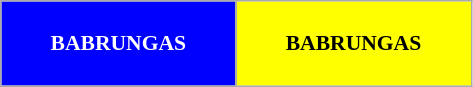<table class="wikitable" style="font-size: 90%; text-align: center; border=1 cellspacing=0">
<tr>
<td style="background:Blue;color:White" width="150" height="50"><strong>BABRUNGAS</strong></td>
<td style="background:Yellow;color:Black" width="150" height="50"><strong>BABRUNGAS</strong></td>
</tr>
</table>
